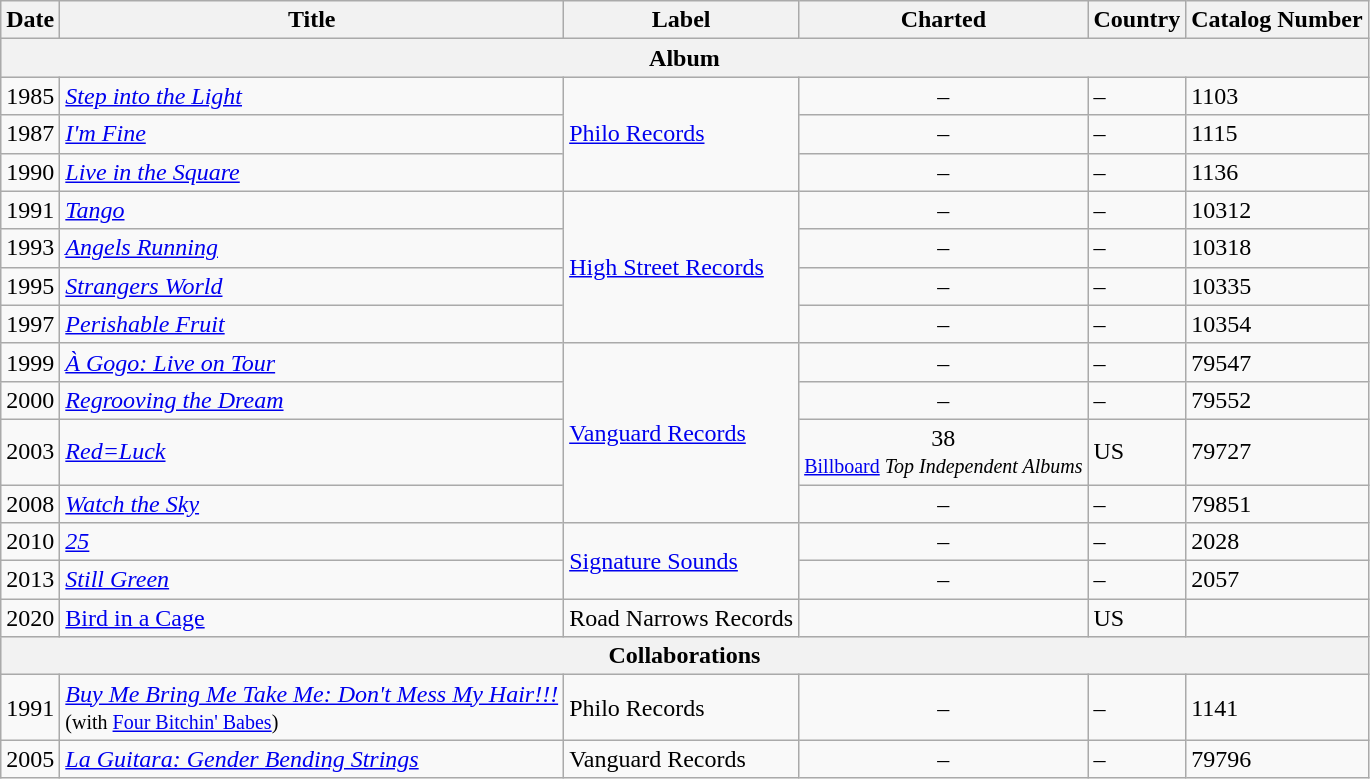<table class="wikitable">
<tr>
<th>Date</th>
<th>Title</th>
<th>Label</th>
<th>Charted</th>
<th>Country</th>
<th>Catalog Number</th>
</tr>
<tr style="background:#ddd;">
<th colspan="6">Album</th>
</tr>
<tr>
<td>1985</td>
<td><em><a href='#'>Step into the Light</a></em></td>
<td rowspan="3"><a href='#'>Philo Records</a></td>
<td style="text-align:center;">–</td>
<td>–</td>
<td>1103</td>
</tr>
<tr>
<td>1987</td>
<td><em><a href='#'>I'm Fine</a></em></td>
<td style="text-align:center;">–</td>
<td>–</td>
<td>1115</td>
</tr>
<tr>
<td>1990</td>
<td><em><a href='#'>Live in the Square</a></em></td>
<td style="text-align:center;">–</td>
<td>–</td>
<td>1136</td>
</tr>
<tr>
<td>1991</td>
<td><em><a href='#'>Tango</a></em></td>
<td rowspan="4"><a href='#'>High Street Records</a></td>
<td style="text-align:center;">–</td>
<td>–</td>
<td>10312</td>
</tr>
<tr>
<td>1993</td>
<td><em><a href='#'>Angels Running</a></em></td>
<td style="text-align:center;">–</td>
<td>–</td>
<td>10318</td>
</tr>
<tr>
<td>1995</td>
<td><em><a href='#'>Strangers World</a></em></td>
<td style="text-align:center;">–</td>
<td>–</td>
<td>10335</td>
</tr>
<tr>
<td>1997</td>
<td><em><a href='#'>Perishable Fruit</a></em></td>
<td style="text-align:center;">–</td>
<td>–</td>
<td>10354</td>
</tr>
<tr>
<td>1999</td>
<td><em><a href='#'>À Gogo: Live on Tour</a></em></td>
<td rowspan="4"><a href='#'>Vanguard Records</a></td>
<td style="text-align:center;">–</td>
<td>–</td>
<td>79547</td>
</tr>
<tr>
<td>2000</td>
<td><em><a href='#'>Regrooving the Dream</a></em></td>
<td style="text-align:center;">–</td>
<td>–</td>
<td>79552</td>
</tr>
<tr>
<td>2003</td>
<td><em><a href='#'>Red=Luck</a></em></td>
<td style="text-align:center;">38<br><small><a href='#'>Billboard</a> <em>Top Independent Albums</em></small></td>
<td>US</td>
<td>79727</td>
</tr>
<tr>
<td>2008</td>
<td><em><a href='#'>Watch the Sky</a></em></td>
<td style="text-align:center;">–</td>
<td>–</td>
<td>79851</td>
</tr>
<tr>
<td>2010</td>
<td><em><a href='#'>25</a></em></td>
<td rowspan="2"><a href='#'>Signature Sounds</a></td>
<td style="text-align:center;">–</td>
<td>–</td>
<td>2028</td>
</tr>
<tr>
<td>2013</td>
<td><em><a href='#'>Still Green</a></em></td>
<td style="text-align:center;">–</td>
<td>–</td>
<td>2057</td>
</tr>
<tr>
<td>2020</td>
<td><a href='#'>Bird in a Cage</a></td>
<td>Road Narrows Records</td>
<td></td>
<td>US</td>
<td></td>
</tr>
<tr style="background:#ddd;">
<th colspan="6">Collaborations</th>
</tr>
<tr>
<td>1991</td>
<td><em><a href='#'>Buy Me Bring Me Take Me: Don't Mess My Hair!!!</a></em><br><small>(with <a href='#'>Four Bitchin' Babes</a>)</small></td>
<td>Philo Records</td>
<td style="text-align:center;">–</td>
<td>–</td>
<td>1141</td>
</tr>
<tr>
<td>2005</td>
<td><em><a href='#'>La Guitara: Gender Bending Strings</a></em></td>
<td>Vanguard Records</td>
<td style="text-align:center;">–</td>
<td>–</td>
<td>79796</td>
</tr>
</table>
